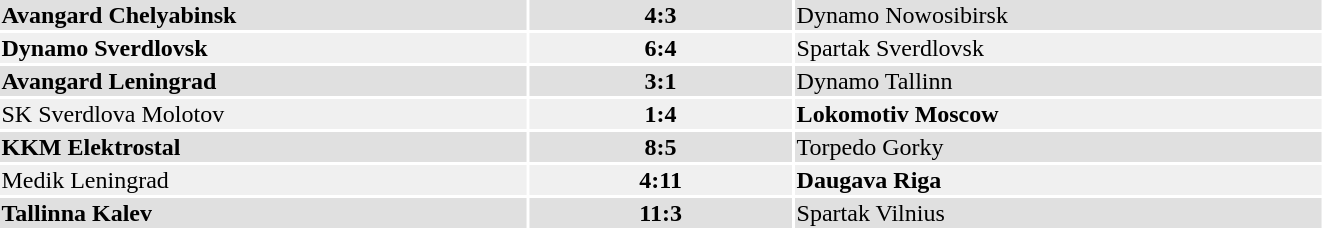<table width="70%">
<tr bgcolor="#e0e0e0">
<td style="width:40%;"><strong>Avangard Chelyabinsk</strong></td>
<td style="width:20%;" align="center"><strong>4:3</strong></td>
<td style="width:40%;">Dynamo Nowosibirsk</td>
</tr>
<tr bgcolor="#f0f0f0">
<td><strong>Dynamo Sverdlovsk</strong></td>
<td align="center"><strong>6:4</strong></td>
<td>Spartak Sverdlovsk</td>
</tr>
<tr bgcolor="#e0e0e0">
<td><strong>Avangard Leningrad</strong></td>
<td align="center"><strong>3:1</strong></td>
<td>Dynamo Tallinn</td>
</tr>
<tr bgcolor="#f0f0f0">
<td>SK Sverdlova Molotov</td>
<th><strong>1:4</strong></th>
<td><strong>Lokomotiv Moscow</strong></td>
</tr>
<tr bgcolor="#e0e0e0">
<td><strong>KKM Elektrostal</strong></td>
<td align="center"><strong>8:5</strong></td>
<td>Torpedo Gorky</td>
</tr>
<tr bgcolor="#f0f0f0">
<td>Medik Leningrad</td>
<td align="center"><strong>4:11</strong></td>
<td><strong>Daugava Riga</strong></td>
</tr>
<tr bgcolor="#e0e0e0">
<td><strong>Tallinna Kalev</strong></td>
<td align="center"><strong>11:3</strong></td>
<td>Spartak Vilnius</td>
</tr>
</table>
